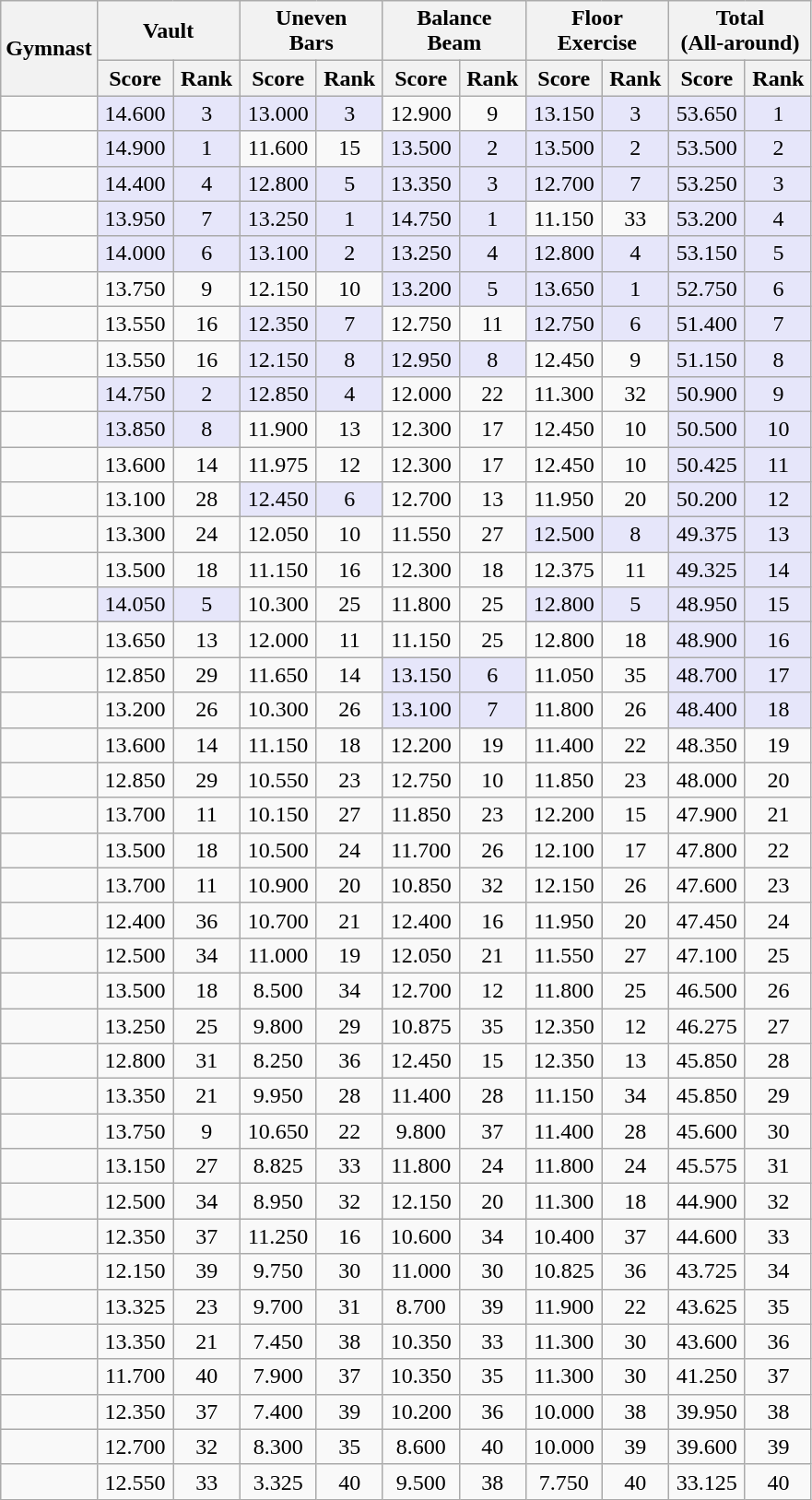<table class="wikitable" style="text-align:center">
<tr>
<th rowspan=2>Gymnast</th>
<th style="width:6em" colspan=2>Vault</th>
<th style="width:6em" colspan=2>Uneven<br>Bars</th>
<th style="width:6em" colspan=2>Balance<br>Beam</th>
<th style="width:6em" colspan=2>Floor<br>Exercise</th>
<th style="width:6em" colspan=2>Total<br>(All-around)</th>
</tr>
<tr>
<th>Score</th>
<th>Rank</th>
<th>Score</th>
<th>Rank</th>
<th>Score</th>
<th>Rank</th>
<th>Score</th>
<th>Rank</th>
<th>Score</th>
<th>Rank</th>
</tr>
<tr>
<td align=left></td>
<td bgcolor="lavender">14.600</td>
<td bgcolor="lavender">3</td>
<td bgcolor="lavender">13.000</td>
<td bgcolor="lavender">3</td>
<td>12.900</td>
<td>9</td>
<td bgcolor="lavender">13.150</td>
<td bgcolor="lavender">3</td>
<td bgcolor="lavender">53.650</td>
<td bgcolor="lavender">1</td>
</tr>
<tr>
<td align=left></td>
<td bgcolor="lavender">14.900</td>
<td bgcolor="lavender">1</td>
<td>11.600</td>
<td>15</td>
<td bgcolor="lavender">13.500</td>
<td bgcolor="lavender">2</td>
<td bgcolor="lavender">13.500</td>
<td bgcolor="lavender">2</td>
<td bgcolor="lavender">53.500</td>
<td bgcolor="lavender">2</td>
</tr>
<tr>
<td align=left></td>
<td bgcolor="lavender">14.400</td>
<td bgcolor="lavender">4</td>
<td bgcolor="lavender">12.800</td>
<td bgcolor="lavender">5</td>
<td bgcolor="lavender">13.350</td>
<td bgcolor="lavender">3</td>
<td bgcolor="lavender">12.700</td>
<td bgcolor="lavender">7</td>
<td bgcolor="lavender">53.250</td>
<td bgcolor="lavender">3</td>
</tr>
<tr>
<td align=left></td>
<td bgcolor="lavender">13.950</td>
<td bgcolor="lavender">7</td>
<td bgcolor="lavender">13.250</td>
<td bgcolor="lavender">1</td>
<td bgcolor="lavender">14.750</td>
<td bgcolor="lavender">1</td>
<td>11.150</td>
<td>33</td>
<td bgcolor="lavender">53.200</td>
<td bgcolor="lavender">4</td>
</tr>
<tr>
<td align=left></td>
<td bgcolor="lavender">14.000</td>
<td bgcolor="lavender">6</td>
<td bgcolor="lavender">13.100</td>
<td bgcolor="lavender">2</td>
<td bgcolor="lavender">13.250</td>
<td bgcolor="lavender">4</td>
<td bgcolor="lavender">12.800</td>
<td bgcolor="lavender">4</td>
<td bgcolor="lavender">53.150</td>
<td bgcolor="lavender">5</td>
</tr>
<tr>
<td align=left></td>
<td>13.750</td>
<td>9</td>
<td>12.150</td>
<td>10</td>
<td bgcolor="lavender">13.200</td>
<td bgcolor="lavender">5</td>
<td bgcolor="lavender">13.650</td>
<td bgcolor="lavender">1</td>
<td bgcolor="lavender">52.750</td>
<td bgcolor="lavender">6</td>
</tr>
<tr>
<td align=left></td>
<td>13.550</td>
<td>16</td>
<td bgcolor="lavender">12.350</td>
<td bgcolor="lavender">7</td>
<td>12.750</td>
<td>11</td>
<td bgcolor="lavender">12.750</td>
<td bgcolor="lavender">6</td>
<td bgcolor="lavender">51.400</td>
<td bgcolor="lavender">7</td>
</tr>
<tr>
<td align=left></td>
<td>13.550</td>
<td>16</td>
<td bgcolor="lavender">12.150</td>
<td bgcolor="lavender">8</td>
<td bgcolor="lavender">12.950</td>
<td bgcolor="lavender">8</td>
<td>12.450</td>
<td>9</td>
<td bgcolor="lavender">51.150</td>
<td bgcolor="lavender">8</td>
</tr>
<tr>
<td align=left></td>
<td bgcolor="lavender">14.750</td>
<td bgcolor="lavender">2</td>
<td bgcolor="lavender">12.850</td>
<td bgcolor="lavender">4</td>
<td>12.000</td>
<td>22</td>
<td>11.300</td>
<td>32</td>
<td bgcolor="lavender">50.900</td>
<td bgcolor="lavender">9</td>
</tr>
<tr>
<td align=left></td>
<td bgcolor="lavender">13.850</td>
<td bgcolor="lavender">8</td>
<td>11.900</td>
<td>13</td>
<td>12.300</td>
<td>17</td>
<td>12.450</td>
<td>10</td>
<td bgcolor="lavender">50.500</td>
<td bgcolor="lavender">10</td>
</tr>
<tr>
<td align=left></td>
<td>13.600</td>
<td>14</td>
<td>11.975</td>
<td>12</td>
<td>12.300</td>
<td>17</td>
<td>12.450</td>
<td>10</td>
<td bgcolor="lavender">50.425</td>
<td bgcolor="lavender">11</td>
</tr>
<tr>
<td align=left></td>
<td>13.100</td>
<td>28</td>
<td bgcolor="lavender">12.450</td>
<td bgcolor="lavender">6</td>
<td>12.700</td>
<td>13</td>
<td>11.950</td>
<td>20</td>
<td bgcolor="lavender">50.200</td>
<td bgcolor="lavender">12</td>
</tr>
<tr>
<td align=left></td>
<td>13.300</td>
<td>24</td>
<td>12.050</td>
<td>10</td>
<td>11.550</td>
<td>27</td>
<td bgcolor="lavender">12.500</td>
<td bgcolor="lavender">8</td>
<td bgcolor="lavender">49.375</td>
<td bgcolor="lavender">13</td>
</tr>
<tr>
<td align=left></td>
<td>13.500</td>
<td>18</td>
<td>11.150</td>
<td>16</td>
<td>12.300</td>
<td>18</td>
<td>12.375</td>
<td>11</td>
<td bgcolor="lavender">49.325</td>
<td bgcolor="lavender">14</td>
</tr>
<tr>
<td align=left></td>
<td bgcolor="lavender">14.050</td>
<td bgcolor="lavender">5</td>
<td>10.300</td>
<td>25</td>
<td>11.800</td>
<td>25</td>
<td bgcolor="lavender">12.800</td>
<td bgcolor="lavender">5</td>
<td bgcolor="lavender">48.950</td>
<td bgcolor="lavender">15</td>
</tr>
<tr>
<td align=left></td>
<td>13.650</td>
<td>13</td>
<td>12.000</td>
<td>11</td>
<td>11.150</td>
<td>25</td>
<td>12.800</td>
<td>18</td>
<td bgcolor="lavender">48.900</td>
<td bgcolor="lavender">16</td>
</tr>
<tr>
<td align=left></td>
<td>12.850</td>
<td>29</td>
<td>11.650</td>
<td>14</td>
<td bgcolor="lavender">13.150</td>
<td bgcolor="lavender">6</td>
<td>11.050</td>
<td>35</td>
<td bgcolor="lavender">48.700</td>
<td bgcolor="lavender">17</td>
</tr>
<tr>
<td align=left></td>
<td>13.200</td>
<td>26</td>
<td>10.300</td>
<td>26</td>
<td bgcolor="lavender">13.100</td>
<td bgcolor="lavender">7</td>
<td>11.800</td>
<td>26</td>
<td bgcolor="lavender">48.400</td>
<td bgcolor="lavender">18</td>
</tr>
<tr>
<td align=left></td>
<td>13.600</td>
<td>14</td>
<td>11.150</td>
<td>18</td>
<td>12.200</td>
<td>19</td>
<td>11.400</td>
<td>22</td>
<td>48.350</td>
<td>19</td>
</tr>
<tr>
<td align=left></td>
<td>12.850</td>
<td>29</td>
<td>10.550</td>
<td>23</td>
<td>12.750</td>
<td>10</td>
<td>11.850</td>
<td>23</td>
<td>48.000</td>
<td>20</td>
</tr>
<tr>
<td align=left></td>
<td>13.700</td>
<td>11</td>
<td>10.150</td>
<td>27</td>
<td>11.850</td>
<td>23</td>
<td>12.200</td>
<td>15</td>
<td>47.900</td>
<td>21</td>
</tr>
<tr>
<td align=left></td>
<td>13.500</td>
<td>18</td>
<td>10.500</td>
<td>24</td>
<td>11.700</td>
<td>26</td>
<td>12.100</td>
<td>17</td>
<td>47.800</td>
<td>22</td>
</tr>
<tr>
<td align=left></td>
<td>13.700</td>
<td>11</td>
<td>10.900</td>
<td>20</td>
<td>10.850</td>
<td>32</td>
<td>12.150</td>
<td>26</td>
<td>47.600</td>
<td>23</td>
</tr>
<tr>
<td align=left></td>
<td>12.400</td>
<td>36</td>
<td>10.700</td>
<td>21</td>
<td>12.400</td>
<td>16</td>
<td>11.950</td>
<td>20</td>
<td>47.450</td>
<td>24</td>
</tr>
<tr>
<td align=left></td>
<td>12.500</td>
<td>34</td>
<td>11.000</td>
<td>19</td>
<td>12.050</td>
<td>21</td>
<td>11.550</td>
<td>27</td>
<td>47.100</td>
<td>25</td>
</tr>
<tr>
<td align=left></td>
<td>13.500</td>
<td>18</td>
<td>8.500</td>
<td>34</td>
<td>12.700</td>
<td>12</td>
<td>11.800</td>
<td>25</td>
<td>46.500</td>
<td>26</td>
</tr>
<tr>
<td align=left></td>
<td>13.250</td>
<td>25</td>
<td>9.800</td>
<td>29</td>
<td>10.875</td>
<td>35</td>
<td>12.350</td>
<td>12</td>
<td>46.275</td>
<td>27</td>
</tr>
<tr>
<td align=left></td>
<td>12.800</td>
<td>31</td>
<td>8.250</td>
<td>36</td>
<td>12.450</td>
<td>15</td>
<td>12.350</td>
<td>13</td>
<td>45.850</td>
<td>28</td>
</tr>
<tr>
<td align=left></td>
<td>13.350</td>
<td>21</td>
<td>9.950</td>
<td>28</td>
<td>11.400</td>
<td>28</td>
<td>11.150</td>
<td>34</td>
<td>45.850</td>
<td>29</td>
</tr>
<tr>
<td align=left></td>
<td>13.750</td>
<td>9</td>
<td>10.650</td>
<td>22</td>
<td>9.800</td>
<td>37</td>
<td>11.400</td>
<td>28</td>
<td>45.600</td>
<td>30</td>
</tr>
<tr>
<td align=left></td>
<td>13.150</td>
<td>27</td>
<td>8.825</td>
<td>33</td>
<td>11.800</td>
<td>24</td>
<td>11.800</td>
<td>24</td>
<td>45.575</td>
<td>31</td>
</tr>
<tr>
<td align=left></td>
<td>12.500</td>
<td>34</td>
<td>8.950</td>
<td>32</td>
<td>12.150</td>
<td>20</td>
<td>11.300</td>
<td>18</td>
<td>44.900</td>
<td>32</td>
</tr>
<tr>
<td align=left></td>
<td>12.350</td>
<td>37</td>
<td>11.250</td>
<td>16</td>
<td>10.600</td>
<td>34</td>
<td>10.400</td>
<td>37</td>
<td>44.600</td>
<td>33</td>
</tr>
<tr>
<td align=left></td>
<td>12.150</td>
<td>39</td>
<td>9.750</td>
<td>30</td>
<td>11.000</td>
<td>30</td>
<td>10.825</td>
<td>36</td>
<td>43.725</td>
<td>34</td>
</tr>
<tr>
<td align=left></td>
<td>13.325</td>
<td>23</td>
<td>9.700</td>
<td>31</td>
<td>8.700</td>
<td>39</td>
<td>11.900</td>
<td>22</td>
<td>43.625</td>
<td>35</td>
</tr>
<tr>
<td align=left></td>
<td>13.350</td>
<td>21</td>
<td>7.450</td>
<td>38</td>
<td>10.350</td>
<td>33</td>
<td>11.300</td>
<td>30</td>
<td>43.600</td>
<td>36</td>
</tr>
<tr>
<td align=left></td>
<td>11.700</td>
<td>40</td>
<td>7.900</td>
<td>37</td>
<td>10.350</td>
<td>35</td>
<td>11.300</td>
<td>30</td>
<td>41.250</td>
<td>37</td>
</tr>
<tr>
<td align=left></td>
<td>12.350</td>
<td>37</td>
<td>7.400</td>
<td>39</td>
<td>10.200</td>
<td>36</td>
<td>10.000</td>
<td>38</td>
<td>39.950</td>
<td>38</td>
</tr>
<tr>
<td align=left></td>
<td>12.700</td>
<td>32</td>
<td>8.300</td>
<td>35</td>
<td>8.600</td>
<td>40</td>
<td>10.000</td>
<td>39</td>
<td>39.600</td>
<td>39</td>
</tr>
<tr>
<td align=left></td>
<td>12.550</td>
<td>33</td>
<td>3.325</td>
<td>40</td>
<td>9.500</td>
<td>38</td>
<td>7.750</td>
<td>40</td>
<td>33.125</td>
<td>40</td>
</tr>
</table>
